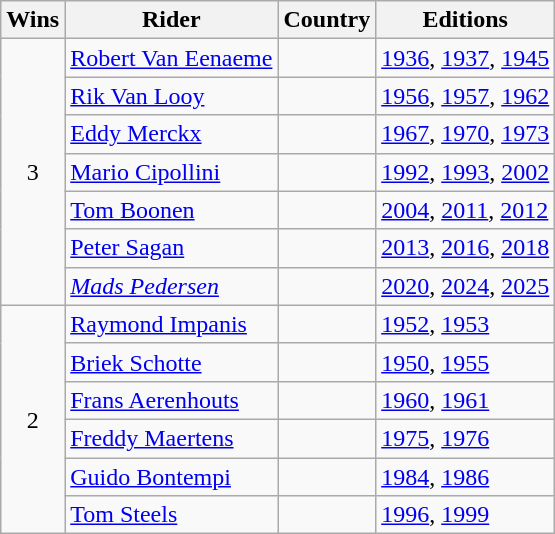<table class="wikitable">
<tr>
<th>Wins</th>
<th>Rider</th>
<th>Country</th>
<th>Editions</th>
</tr>
<tr>
<td align=center rowspan= 7>3</td>
<td><a href='#'>Robert Van Eenaeme</a></td>
<td></td>
<td><a href='#'>1936</a>, <a href='#'>1937</a>, <a href='#'>1945</a></td>
</tr>
<tr>
<td><a href='#'>Rik Van Looy</a></td>
<td></td>
<td><a href='#'>1956</a>, <a href='#'>1957</a>, <a href='#'>1962</a></td>
</tr>
<tr>
<td><a href='#'>Eddy Merckx</a></td>
<td></td>
<td><a href='#'>1967</a>, <a href='#'>1970</a>, <a href='#'>1973</a></td>
</tr>
<tr>
<td><a href='#'>Mario Cipollini</a></td>
<td></td>
<td><a href='#'>1992</a>, <a href='#'>1993</a>, <a href='#'>2002</a></td>
</tr>
<tr>
<td><a href='#'>Tom Boonen</a></td>
<td></td>
<td><a href='#'>2004</a>, <a href='#'>2011</a>, <a href='#'>2012</a></td>
</tr>
<tr>
<td><a href='#'>Peter Sagan</a></td>
<td></td>
<td><a href='#'>2013</a>, <a href='#'>2016</a>, <a href='#'>2018</a></td>
</tr>
<tr>
<td><a href='#'><em>Mads Pedersen</em></a></td>
<td></td>
<td><a href='#'>2020</a>, <a href='#'>2024</a>, <a href='#'>2025</a></td>
</tr>
<tr>
<td align=center rowspan= 7>2</td>
<td><a href='#'>Raymond Impanis</a></td>
<td></td>
<td><a href='#'>1952</a>, <a href='#'>1953</a></td>
</tr>
<tr>
<td><a href='#'>Briek Schotte</a></td>
<td></td>
<td><a href='#'>1950</a>, <a href='#'>1955</a></td>
</tr>
<tr>
<td><a href='#'>Frans Aerenhouts</a></td>
<td></td>
<td><a href='#'>1960</a>, <a href='#'>1961</a></td>
</tr>
<tr>
<td><a href='#'>Freddy Maertens</a></td>
<td></td>
<td><a href='#'>1975</a>, <a href='#'>1976</a></td>
</tr>
<tr>
<td><a href='#'>Guido Bontempi</a></td>
<td></td>
<td><a href='#'>1984</a>, <a href='#'>1986</a></td>
</tr>
<tr>
<td><a href='#'>Tom Steels</a></td>
<td></td>
<td><a href='#'>1996</a>, <a href='#'>1999</a></td>
</tr>
</table>
